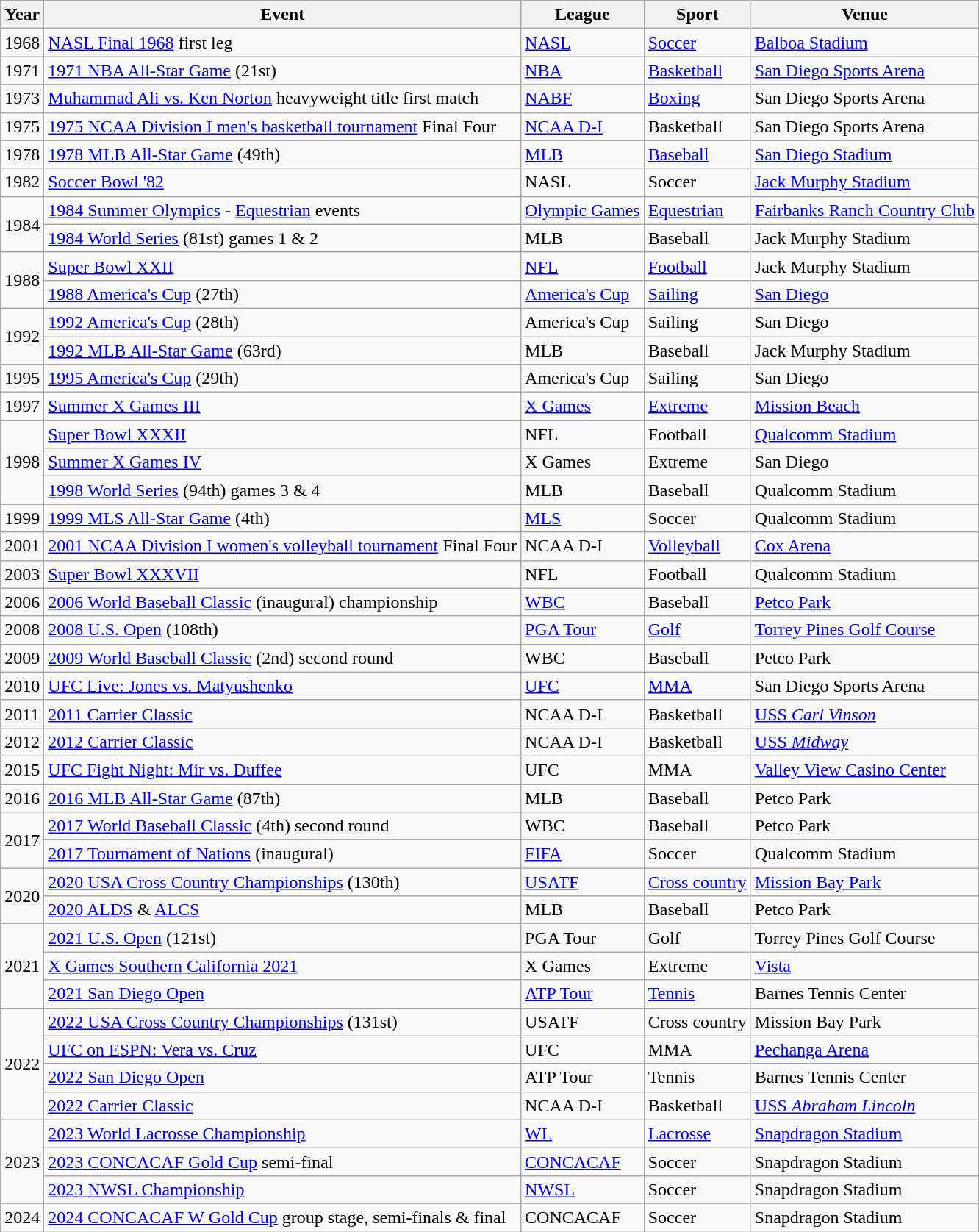<table class="wikitable sortable" style="text-align:left;">
<tr>
<th>Year</th>
<th>Event</th>
<th>League</th>
<th>Sport</th>
<th>Venue</th>
</tr>
<tr>
<td>1968</td>
<td><a href='#'>NASL Final 1968</a> first leg</td>
<td><a href='#'>NASL</a></td>
<td><a href='#'>Soccer</a></td>
<td><a href='#'>Balboa Stadium</a></td>
</tr>
<tr>
<td>1971</td>
<td><a href='#'>1971 NBA All-Star Game</a> (21st)</td>
<td><a href='#'>NBA</a></td>
<td><a href='#'>Basketball</a></td>
<td><a href='#'>San Diego Sports Arena</a></td>
</tr>
<tr>
<td>1973</td>
<td><a href='#'>Muhammad Ali vs. Ken Norton</a> heavyweight title first match</td>
<td><a href='#'>NABF</a></td>
<td><a href='#'>Boxing</a></td>
<td>San Diego Sports Arena</td>
</tr>
<tr>
<td>1975</td>
<td><a href='#'>1975 NCAA Division I men's basketball tournament</a> Final Four</td>
<td><a href='#'>NCAA D-I</a></td>
<td>Basketball</td>
<td>San Diego Sports Arena</td>
</tr>
<tr>
<td>1978</td>
<td><a href='#'>1978 MLB All-Star Game</a> (49th)</td>
<td><a href='#'>MLB</a></td>
<td><a href='#'>Baseball</a></td>
<td><a href='#'>San Diego Stadium</a></td>
</tr>
<tr>
<td>1982</td>
<td><a href='#'>Soccer Bowl '82</a></td>
<td>NASL</td>
<td>Soccer</td>
<td><a href='#'>Jack Murphy Stadium</a></td>
</tr>
<tr>
<td rowspan="2">1984</td>
<td><a href='#'>1984 Summer Olympics</a> - <a href='#'>Equestrian</a> events</td>
<td><a href='#'>Olympic Games</a></td>
<td><a href='#'>Equestrian</a></td>
<td><a href='#'>Fairbanks Ranch Country Club</a></td>
</tr>
<tr>
<td><a href='#'>1984 World Series</a> (81st) games 1 & 2</td>
<td>MLB</td>
<td>Baseball</td>
<td>Jack Murphy Stadium</td>
</tr>
<tr>
<td rowspan="2">1988</td>
<td><a href='#'>Super Bowl XXII</a></td>
<td><a href='#'>NFL</a></td>
<td><a href='#'>Football</a></td>
<td>Jack Murphy Stadium</td>
</tr>
<tr>
<td><a href='#'>1988 America's Cup</a> (27th)</td>
<td><a href='#'>America's Cup</a></td>
<td><a href='#'>Sailing</a></td>
<td><a href='#'>San Diego</a></td>
</tr>
<tr>
<td rowspan="2">1992</td>
<td><a href='#'>1992 America's Cup</a> (28th)</td>
<td>America's Cup</td>
<td>Sailing</td>
<td>San Diego</td>
</tr>
<tr>
<td><a href='#'>1992 MLB All-Star Game</a> (63rd)</td>
<td>MLB</td>
<td>Baseball</td>
<td>Jack Murphy Stadium</td>
</tr>
<tr>
<td>1995</td>
<td><a href='#'>1995 America's Cup</a> (29th)</td>
<td>America's Cup</td>
<td>Sailing</td>
<td>San Diego</td>
</tr>
<tr>
<td>1997</td>
<td><a href='#'>Summer X Games III</a></td>
<td><a href='#'>X Games</a></td>
<td><a href='#'>Extreme</a></td>
<td><a href='#'>Mission Beach</a></td>
</tr>
<tr>
<td rowspan="3">1998</td>
<td><a href='#'>Super Bowl XXXII</a></td>
<td>NFL</td>
<td>Football</td>
<td><a href='#'>Qualcomm Stadium</a></td>
</tr>
<tr>
<td><a href='#'>Summer X Games IV</a></td>
<td>X Games</td>
<td>Extreme</td>
<td>San Diego</td>
</tr>
<tr>
<td><a href='#'>1998 World Series</a> (94th) games 3 & 4</td>
<td>MLB</td>
<td>Baseball</td>
<td>Qualcomm Stadium</td>
</tr>
<tr>
<td>1999</td>
<td><a href='#'>1999 MLS All-Star Game</a> (4th)</td>
<td><a href='#'>MLS</a></td>
<td>Soccer</td>
<td>Qualcomm Stadium</td>
</tr>
<tr>
<td>2001</td>
<td><a href='#'>2001 NCAA Division I women's volleyball tournament</a> Final Four</td>
<td>NCAA D-I</td>
<td><a href='#'>Volleyball</a></td>
<td><a href='#'>Cox Arena</a></td>
</tr>
<tr>
<td>2003</td>
<td><a href='#'>Super Bowl XXXVII</a></td>
<td>NFL</td>
<td>Football</td>
<td>Qualcomm Stadium</td>
</tr>
<tr>
<td>2006</td>
<td><a href='#'>2006 World Baseball Classic</a> (inaugural) championship</td>
<td><a href='#'>WBC</a></td>
<td>Baseball</td>
<td><a href='#'>Petco Park</a></td>
</tr>
<tr>
<td>2008</td>
<td><a href='#'>2008 U.S. Open</a> (108th)</td>
<td><a href='#'>PGA Tour</a></td>
<td><a href='#'>Golf</a></td>
<td><a href='#'>Torrey Pines Golf Course</a></td>
</tr>
<tr>
<td>2009</td>
<td><a href='#'>2009 World Baseball Classic</a> (2nd) second round</td>
<td>WBC</td>
<td>Baseball</td>
<td>Petco Park</td>
</tr>
<tr>
<td>2010</td>
<td><a href='#'>UFC Live: Jones vs. Matyushenko</a></td>
<td><a href='#'>UFC</a></td>
<td><a href='#'>MMA</a></td>
<td>San Diego Sports Arena</td>
</tr>
<tr>
<td>2011</td>
<td><a href='#'>2011 Carrier Classic</a></td>
<td>NCAA D-I</td>
<td>Basketball</td>
<td><a href='#'>USS <em>Carl Vinson</em></a></td>
</tr>
<tr>
<td>2012</td>
<td><a href='#'>2012 Carrier Classic</a></td>
<td>NCAA D-I</td>
<td>Basketball</td>
<td><a href='#'>USS <em>Midway</em></a></td>
</tr>
<tr>
<td>2015</td>
<td><a href='#'>UFC Fight Night: Mir vs. Duffee</a></td>
<td>UFC</td>
<td>MMA</td>
<td><a href='#'>Valley View Casino Center</a></td>
</tr>
<tr>
<td>2016</td>
<td><a href='#'>2016 MLB All-Star Game</a> (87th)</td>
<td>MLB</td>
<td>Baseball</td>
<td>Petco Park</td>
</tr>
<tr>
<td rowspan="2">2017</td>
<td><a href='#'>2017 World Baseball Classic</a> (4th) second round</td>
<td>WBC</td>
<td>Baseball</td>
<td>Petco Park</td>
</tr>
<tr>
<td><a href='#'>2017 Tournament of Nations</a> (inaugural)</td>
<td><a href='#'>FIFA</a></td>
<td>Soccer</td>
<td>Qualcomm Stadium</td>
</tr>
<tr>
<td rowspan="2">2020</td>
<td><a href='#'>2020 USA Cross Country Championships</a> (130th)</td>
<td><a href='#'>USATF</a></td>
<td><a href='#'>Cross country</a></td>
<td><a href='#'>Mission Bay Park</a></td>
</tr>
<tr>
<td><a href='#'>2020 ALDS</a> & <a href='#'>ALCS</a></td>
<td>MLB</td>
<td>Baseball</td>
<td>Petco Park</td>
</tr>
<tr>
<td rowspan="3">2021</td>
<td><a href='#'>2021 U.S. Open</a> (121st)</td>
<td>PGA Tour</td>
<td>Golf</td>
<td>Torrey Pines Golf Course</td>
</tr>
<tr>
<td><a href='#'>X Games Southern California 2021</a></td>
<td>X Games</td>
<td>Extreme</td>
<td><a href='#'>Vista</a></td>
</tr>
<tr>
<td><a href='#'>2021 San Diego Open</a></td>
<td><a href='#'>ATP Tour</a></td>
<td><a href='#'>Tennis</a></td>
<td>Barnes Tennis Center</td>
</tr>
<tr>
<td rowspan="4">2022</td>
<td><a href='#'>2022 USA Cross Country Championships</a> (131st)</td>
<td>USATF</td>
<td>Cross country</td>
<td>Mission Bay Park</td>
</tr>
<tr>
<td><a href='#'>UFC on ESPN: Vera vs. Cruz</a></td>
<td>UFC</td>
<td>MMA</td>
<td><a href='#'>Pechanga Arena</a></td>
</tr>
<tr>
<td><a href='#'>2022 San Diego Open</a></td>
<td>ATP Tour</td>
<td>Tennis</td>
<td>Barnes Tennis Center</td>
</tr>
<tr>
<td><a href='#'>2022 Carrier Classic</a></td>
<td>NCAA D-I</td>
<td>Basketball</td>
<td><a href='#'>USS <em>Abraham Lincoln</em></a></td>
</tr>
<tr>
<td rowspan="3">2023</td>
<td><a href='#'>2023 World Lacrosse Championship</a></td>
<td><a href='#'>WL</a></td>
<td><a href='#'>Lacrosse</a></td>
<td><a href='#'>Snapdragon Stadium</a></td>
</tr>
<tr>
<td><a href='#'>2023 CONCACAF Gold Cup</a> semi-final</td>
<td><a href='#'>CONCACAF</a></td>
<td>Soccer</td>
<td>Snapdragon Stadium</td>
</tr>
<tr>
<td><a href='#'>2023 NWSL Championship</a></td>
<td><a href='#'>NWSL</a></td>
<td>Soccer</td>
<td>Snapdragon Stadium</td>
</tr>
<tr>
<td>2024</td>
<td><a href='#'>2024 CONCACAF W Gold Cup</a> group stage, semi-finals & final</td>
<td>CONCACAF</td>
<td>Soccer</td>
<td>Snapdragon Stadium</td>
</tr>
</table>
